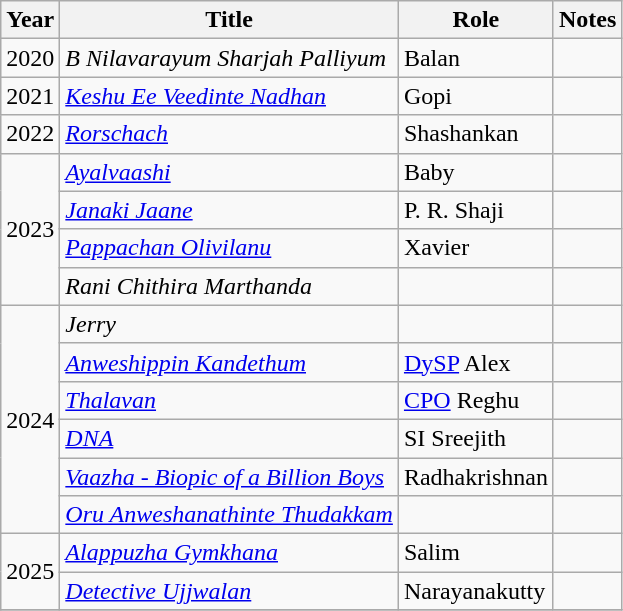<table class="wikitable sortable">
<tr>
<th>Year</th>
<th>Title</th>
<th>Role</th>
<th class="unsortable">Notes</th>
</tr>
<tr>
<td>2020</td>
<td><em>B Nilavarayum Sharjah Palliyum</em></td>
<td>Balan</td>
<td></td>
</tr>
<tr>
<td>2021</td>
<td><em><a href='#'>Keshu Ee Veedinte Nadhan</a></em></td>
<td>Gopi</td>
<td></td>
</tr>
<tr>
<td>2022</td>
<td><em><a href='#'>Rorschach</a></em></td>
<td>Shashankan</td>
<td></td>
</tr>
<tr>
<td rowspan=4>2023</td>
<td><em><a href='#'>Ayalvaashi</a></em></td>
<td>Baby</td>
<td></td>
</tr>
<tr>
<td><em><a href='#'>Janaki Jaane</a></em></td>
<td>P. R. Shaji</td>
<td></td>
</tr>
<tr>
<td><em><a href='#'>Pappachan Olivilanu</a></em></td>
<td>Xavier</td>
<td></td>
</tr>
<tr>
<td><em>Rani Chithira Marthanda</em></td>
<td></td>
<td></td>
</tr>
<tr>
<td rowspan=6>2024</td>
<td><em>Jerry</em></td>
<td></td>
<td></td>
</tr>
<tr>
<td><em><a href='#'>Anweshippin Kandethum</a></em></td>
<td><a href='#'>DySP</a> Alex</td>
<td></td>
</tr>
<tr>
<td><em><a href='#'>Thalavan</a></em></td>
<td><a href='#'>CPO</a> Reghu</td>
<td></td>
</tr>
<tr>
<td><em><a href='#'>DNA</a></em></td>
<td>SI Sreejith</td>
<td></td>
</tr>
<tr>
<td><em><a href='#'>Vaazha - Biopic of a Billion Boys</a></em></td>
<td>Radhakrishnan</td>
<td></td>
</tr>
<tr>
<td><em><a href='#'>Oru Anweshanathinte Thudakkam</a></em></td>
<td></td>
<td></td>
</tr>
<tr>
<td rowspan=2>2025</td>
<td><em><a href='#'>Alappuzha Gymkhana</a></em></td>
<td>Salim</td>
<td></td>
</tr>
<tr>
<td><em><a href='#'>Detective Ujjwalan</a></em></td>
<td>Narayanakutty</td>
<td></td>
</tr>
<tr>
</tr>
</table>
